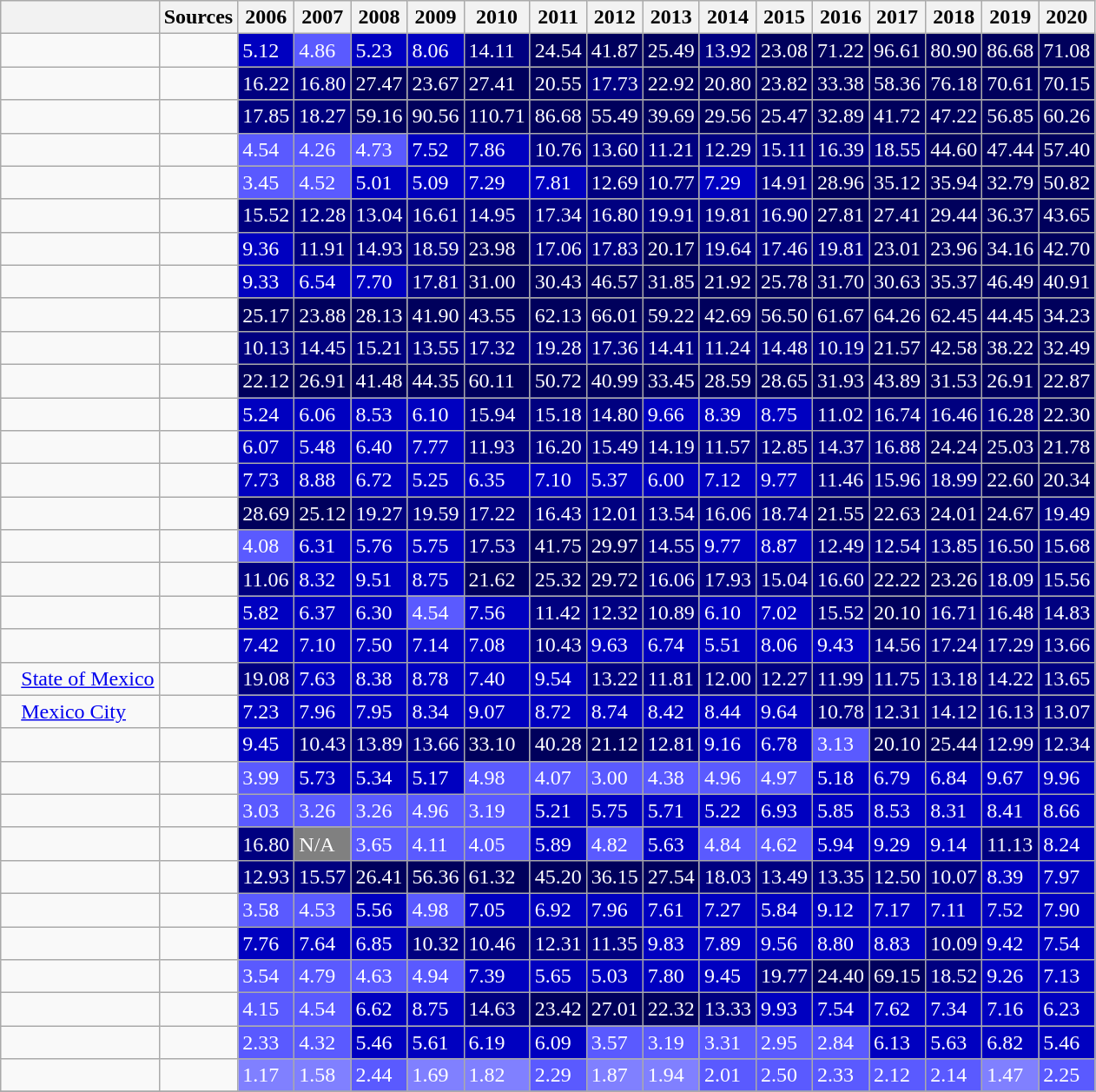<table class="wikitable sortable sort-under mw-datatable">
<tr>
<th></th>
<th>Sources</th>
<th>2006</th>
<th>2007</th>
<th>2008</th>
<th>2009</th>
<th>2010</th>
<th>2011</th>
<th>2012</th>
<th>2013</th>
<th>2014</th>
<th>2015</th>
<th>2016</th>
<th>2017</th>
<th>2018</th>
<th>2019</th>
<th>2020</th>
</tr>
<tr>
<td>  </td>
<td></td>
<td style="background:#0000c0; color:#fff;">5.12</td>
<td style="background:#5a5aff; color:#fff;">4.86</td>
<td style="background:#0000c0; color:#fff;">5.23</td>
<td style="background:#0000c0; color:#fff;">8.06</td>
<td style="background:navy; color:#fff;">14.11</td>
<td style="background:#00005c; color:#fff;">24.54</td>
<td style="background:#00005c; color:#fff;">41.87</td>
<td style="background:#00005c; color:#fff;">25.49</td>
<td style="background:navy; color:#fff;">13.92</td>
<td style="background:#00005c; color:#fff;">23.08</td>
<td style="background:#00005c; color:#fff;">71.22</td>
<td style="background:#00005c; color:#fff;">96.61</td>
<td style="background:#00005c; color:#fff;">80.90</td>
<td style="background:#00005c; color:#fff;">86.68</td>
<td style="background:#00005c; color:#fff;">71.08</td>
</tr>
<tr>
<td>  </td>
<td></td>
<td style="background:navy; color:#fff;">16.22</td>
<td style="background:navy; color:#fff;">16.80</td>
<td style="background:#00005c; color:#fff;">27.47</td>
<td style="background:#00005c; color:#fff;">23.67</td>
<td style="background:#00005c; color:#fff;">27.41</td>
<td style="background:#00005c; color:#fff;">20.55</td>
<td style="background:navy; color:#fff;">17.73</td>
<td style="background:#00005c; color:#fff;">22.92</td>
<td style="background:#00005c; color:#fff;">20.80</td>
<td style="background:#00005c; color:#fff;">23.82</td>
<td style="background:#00005c; color:#fff;">33.38</td>
<td style="background:#00005c; color:#fff;">58.36</td>
<td style="background:#00005c; color:#fff;">76.18</td>
<td style="background:#00005c; color:#fff;">70.61</td>
<td style="background:#00005c; color:#fff;">70.15</td>
</tr>
<tr>
<td>  </td>
<td></td>
<td style="background:navy; color:#fff;">17.85</td>
<td style="background:navy; color:#fff;">18.27</td>
<td style="background:#00005c; color:#fff;">59.16</td>
<td style="background:#00005c; color:#fff;">90.56</td>
<td style="background:#00005c; color:#fff;">110.71</td>
<td style="background:#00005c; color:#fff;">86.68</td>
<td style="background:#00005c; color:#fff;">55.49</td>
<td style="background:#00005c; color:#fff;">39.69</td>
<td style="background:#00005c; color:#fff;">29.56</td>
<td style="background:#00005c; color:#fff;">25.47</td>
<td style="background:#00005c; color:#fff;">32.89</td>
<td style="background:#00005c; color:#fff;">41.72</td>
<td style="background:#00005c; color:#fff;">47.22</td>
<td style="background:#00005c; color:#fff;">56.85</td>
<td style="background:#00005c; color:#fff;">60.26</td>
</tr>
<tr>
<td>  </td>
<td></td>
<td style="background:#5a5aff; color:#fff;">4.54</td>
<td style="background:#5a5aff; color:#fff;">4.26</td>
<td style="background:#5a5aff; color:#fff;">4.73</td>
<td style="background:#0000c0; color:#fff;">7.52</td>
<td style="background:#0000c0; color:#fff;">7.86</td>
<td style="background:navy; color:#fff;">10.76</td>
<td style="background:navy; color:#fff;">13.60</td>
<td style="background:navy; color:#fff;">11.21</td>
<td style="background:navy; color:#fff;">12.29</td>
<td style="background:navy; color:#fff;">15.11</td>
<td style="background:navy; color:#fff;">16.39</td>
<td style="background:navy; color:#fff;">18.55</td>
<td style="background:#00005c; color:#fff;">44.60</td>
<td style="background:#00005c; color:#fff;">47.44</td>
<td style="background:#00005c; color:#fff;">57.40</td>
</tr>
<tr>
<td>  </td>
<td></td>
<td style="background:#5a5aff; color:#fff;">3.45</td>
<td style="background:#5a5aff; color:#fff;">4.52</td>
<td style="background:#0000c0; color:#fff;">5.01</td>
<td style="background:#0000c0; color:#fff;">5.09</td>
<td style="background:#0000c0; color:#fff;">7.29</td>
<td style="background:#0000c0; color:#fff;">7.81</td>
<td style="background:navy; color:#fff;">12.69</td>
<td style="background:navy; color:#fff;">10.77</td>
<td style="background:#0000c0; color:#fff;">7.29</td>
<td style="background:navy; color:#fff;">14.91</td>
<td style="background:#00005c; color:#fff;">28.96</td>
<td style="background:#00005c; color:#fff;">35.12</td>
<td style="background:#00005c; color:#fff;">35.94</td>
<td style="background:#00005c; color:#fff;">32.79</td>
<td style="background:#00005c; color:#fff;">50.82</td>
</tr>
<tr>
<td>  </td>
<td></td>
<td style="background:navy; color:#fff;">15.52</td>
<td style="background:navy; color:#fff;">12.28</td>
<td style="background:navy; color:#fff;">13.04</td>
<td style="background:navy; color:#fff;">16.61</td>
<td style="background:navy; color:#fff;">14.95</td>
<td style="background:navy; color:#fff;">17.34</td>
<td style="background:navy; color:#fff;">16.80</td>
<td style="background:navy; color:#fff;">19.91</td>
<td style="background:navy; color:#fff;">19.81</td>
<td style="background:navy; color:#fff;">16.90</td>
<td style="background:#00005c; color:#fff;">27.81</td>
<td style="background:#00005c; color:#fff;">27.41</td>
<td style="background:#00005c; color:#fff;">29.44</td>
<td style="background:#00005c; color:#fff;">36.37</td>
<td style="background:#00005c; color:#fff;">43.65</td>
</tr>
<tr>
<td>  </td>
<td></td>
<td style="background:#0000c0; color:#fff;">9.36</td>
<td style="background:navy; color:#fff;">11.91</td>
<td style="background:navy; color:#fff;">14.93</td>
<td style="background:navy; color:#fff;">18.59</td>
<td style="background:#00005c; color:#fff;">23.98</td>
<td style="background:navy; color:#fff;">17.06</td>
<td style="background:navy; color:#fff;">17.83</td>
<td style="background:#00005c; color:#fff;">20.17</td>
<td style="background:navy; color:#fff;">19.64</td>
<td style="background:navy; color:#fff;">17.46</td>
<td style="background:navy; color:#fff;">19.81</td>
<td style="background:#00005c; color:#fff;">23.01</td>
<td style="background:#00005c; color:#fff;">23.96</td>
<td style="background:#00005c; color:#fff;">34.16</td>
<td style="background:#00005c; color:#fff;">42.70</td>
</tr>
<tr>
<td>  </td>
<td></td>
<td style="background:#0000c0; color:#fff;">9.33</td>
<td style="background:#0000c0; color:#fff;">6.54</td>
<td style="background:#0000c0; color:#fff;">7.70</td>
<td style="background:navy; color:#fff;">17.81</td>
<td style="background:#00005c; color:#fff;">31.00</td>
<td style="background:#00005c; color:#fff;">30.43</td>
<td style="background:#00005c; color:#fff;">46.57</td>
<td style="background:#00005c; color:#fff;">31.85</td>
<td style="background:#00005c; color:#fff;">21.92</td>
<td style="background:#00005c; color:#fff;">25.78</td>
<td style="background:#00005c; color:#fff;">31.70</td>
<td style="background:#00005c; color:#fff;">30.63</td>
<td style="background:#00005c; color:#fff;">35.37</td>
<td style="background:#00005c; color:#fff;">46.49</td>
<td style="background:#00005c; color:#fff;">40.91</td>
</tr>
<tr>
<td>  </td>
<td></td>
<td style="background:#00005c; color:#fff;">25.17</td>
<td style="background:#00005c; color:#fff;">23.88</td>
<td style="background:#00005c; color:#fff;">28.13</td>
<td style="background:#00005c; color:#fff;">41.90</td>
<td style="background:#00005c; color:#fff;">43.55</td>
<td style="background:#00005c; color:#fff;">62.13</td>
<td style="background:#00005c; color:#fff;">66.01</td>
<td style="background:#00005c; color:#fff;">59.22</td>
<td style="background:#00005c; color:#fff;">42.69</td>
<td style="background:#00005c; color:#fff;">56.50</td>
<td style="background:#00005c; color:#fff;">61.67</td>
<td style="background:#00005c; color:#fff;">64.26</td>
<td style="background:#00005c; color:#fff;">62.45</td>
<td style="background:#00005c; color:#fff;">44.45</td>
<td style="background:#00005c; color:#fff;">34.23</td>
</tr>
<tr>
<td>  </td>
<td></td>
<td style="background:navy; color:#fff;">10.13</td>
<td style="background:navy; color:#fff;">14.45</td>
<td style="background:navy; color:#fff;">15.21</td>
<td style="background:navy; color:#fff;">13.55</td>
<td style="background:navy; color:#fff;">17.32</td>
<td style="background:navy; color:#fff;">19.28</td>
<td style="background:navy; color:#fff;">17.36</td>
<td style="background:navy; color:#fff;">14.41</td>
<td style="background:navy; color:#fff;">11.24</td>
<td style="background:navy; color:#fff;">14.48</td>
<td style="background:navy; color:#fff;">10.19</td>
<td style="background:#00005c; color:#fff;">21.57</td>
<td style="background:#00005c; color:#fff;">42.58</td>
<td style="background:#00005c; color:#fff;">38.22</td>
<td style="background:#00005c; color:#fff;">32.49</td>
</tr>
<tr>
<td>  </td>
<td></td>
<td style="background:#00005c; color:#fff;">22.12</td>
<td style="background:#00005c; color:#fff;">26.91</td>
<td style="background:#00005c; color:#fff;">41.48</td>
<td style="background:#00005c; color:#fff;">44.35</td>
<td style="background:#00005c; color:#fff;">60.11</td>
<td style="background:#00005c; color:#fff;">50.72</td>
<td style="background:#00005c; color:#fff;">40.99</td>
<td style="background:#00005c; color:#fff;">33.45</td>
<td style="background:#00005c; color:#fff;">28.59</td>
<td style="background:#00005c; color:#fff;">28.65</td>
<td style="background:#00005c; color:#fff;">31.93</td>
<td style="background:#00005c; color:#fff;">43.89</td>
<td style="background:#00005c; color:#fff;">31.53</td>
<td style="background:#00005c; color:#fff;">26.91</td>
<td style="background:#00005c; color:#fff;">22.87</td>
</tr>
<tr>
<td>  </td>
<td></td>
<td style="background:#0000c0; color:#fff;">5.24</td>
<td style="background:#0000c0; color:#fff;">6.06</td>
<td style="background:#0000c0; color:#fff;">8.53</td>
<td style="background:#0000c0; color:#fff;">6.10</td>
<td style="background:navy; color:#fff;">15.94</td>
<td style="background:navy; color:#fff;">15.18</td>
<td style="background:navy; color:#fff;">14.80</td>
<td style="background:#0000c0; color:#fff;">9.66</td>
<td style="background:#0000c0; color:#fff;">8.39</td>
<td style="background:#0000c0; color:#fff;">8.75</td>
<td style="background:navy; color:#fff;">11.02</td>
<td style="background:navy; color:#fff;">16.74</td>
<td style="background:navy; color:#fff;">16.46</td>
<td style="background:navy; color:#fff;">16.28</td>
<td style="background:#00005c; color:#fff;">22.30</td>
</tr>
<tr>
<td>  </td>
<td></td>
<td style="background:#0000c0; color:#fff;">6.07</td>
<td style="background:#0000c0; color:#fff;">5.48</td>
<td style="background:#0000c0; color:#fff;">6.40</td>
<td style="background:#0000c0; color:#fff;">7.77</td>
<td style="background:navy; color:#fff;">11.93</td>
<td style="background:navy; color:#fff;">16.20</td>
<td style="background:navy; color:#fff;">15.49</td>
<td style="background:navy; color:#fff;">14.19</td>
<td style="background:navy; color:#fff;">11.57</td>
<td style="background:navy; color:#fff;">12.85</td>
<td style="background:navy; color:#fff;">14.37</td>
<td style="background:navy; color:#fff;">16.88</td>
<td style="background:#00005c; color:#fff;">24.24</td>
<td style="background:#00005c; color:#fff;">25.03</td>
<td style="background:#00005c; color:#fff;">21.78</td>
</tr>
<tr>
<td>  </td>
<td></td>
<td style="background:#0000c0; color:#fff;">7.73</td>
<td style="background:#0000c0; color:#fff;">8.88</td>
<td style="background:#0000c0; color:#fff;">6.72</td>
<td style="background:#0000c0; color:#fff;">5.25</td>
<td style="background:#0000c0; color:#fff;">6.35</td>
<td style="background:#0000c0; color:#fff;">7.10</td>
<td style="background:#0000c0; color:#fff;">5.37</td>
<td style="background:#0000c0; color:#fff;">6.00</td>
<td style="background:#0000c0; color:#fff;">7.12</td>
<td style="background:#0000c0; color:#fff;">9.77</td>
<td style="background:navy; color:#fff;">11.46</td>
<td style="background:navy; color:#fff;">15.96</td>
<td style="background:navy; color:#fff;">18.99</td>
<td style="background:#00005c; color:#fff;">22.60</td>
<td style="background:#00005c; color:#fff;">20.34</td>
</tr>
<tr>
<td>  </td>
<td></td>
<td style="background:#00005c; color:#fff;">28.69</td>
<td style="background:#00005c; color:#fff;">25.12</td>
<td style="background:navy; color:#fff;">19.27</td>
<td style="background:navy; color:#fff;">19.59</td>
<td style="background:navy; color:#fff;">17.22</td>
<td style="background:navy; color:#fff;">16.43</td>
<td style="background:navy; color:#fff;">12.01</td>
<td style="background:navy; color:#fff;">13.54</td>
<td style="background:navy; color:#fff;">16.06</td>
<td style="background:navy; color:#fff;">18.74</td>
<td style="background:#00005c; color:#fff;">21.55</td>
<td style="background:#00005c; color:#fff;">22.63</td>
<td style="background:#00005c; color:#fff;">24.01</td>
<td style="background:#00005c; color:#fff;">24.67</td>
<td style="background:navy; color:#fff;">19.49</td>
</tr>
<tr>
<td>  </td>
<td></td>
<td style="background:#5a5aff; color:#fff;">4.08</td>
<td style="background:#0000c0; color:#fff;">6.31</td>
<td style="background:#0000c0; color:#fff;">5.76</td>
<td style="background:#0000c0; color:#fff;">5.75</td>
<td style="background:navy; color:#fff;">17.53</td>
<td style="background:#00005c; color:#fff;">41.75</td>
<td style="background:#00005c; color:#fff;">29.97</td>
<td style="background:navy; color:#fff;">14.55</td>
<td style="background:#0000c0; color:#fff;">9.77</td>
<td style="background:#0000c0; color:#fff;">8.87</td>
<td style="background:navy; color:#fff;">12.49</td>
<td style="background:navy; color:#fff;">12.54</td>
<td style="background:navy; color:#fff;">13.85</td>
<td style="background:navy; color:#fff;">16.50</td>
<td style="background:navy; color:#fff;">15.68</td>
</tr>
<tr>
<td>  </td>
<td></td>
<td style="background:navy; color:#fff;">11.06</td>
<td style="background:#0000c0; color:#fff;">8.32</td>
<td style="background:#0000c0; color:#fff;">9.51</td>
<td style="background:#0000c0; color:#fff;">8.75</td>
<td style="background:#00005c; color:#fff;">21.62</td>
<td style="background:#00005c; color:#fff;">25.32</td>
<td style="background:#00005c; color:#fff;">29.72</td>
<td style="background:navy; color:#fff;">16.06</td>
<td style="background:navy; color:#fff;">17.93</td>
<td style="background:navy; color:#fff;">15.04</td>
<td style="background:navy; color:#fff;">16.60</td>
<td style="background:#00005c; color:#fff;">22.22</td>
<td style="background:#00005c; color:#fff;">23.26</td>
<td style="background:navy; color:#fff;">18.09</td>
<td style="background:navy; color:#fff;">15.56</td>
</tr>
<tr>
<td>  </td>
<td></td>
<td style="background:#0000c0; color:#fff;">5.82</td>
<td style="background:#0000c0; color:#fff;">6.37</td>
<td style="background:#0000c0; color:#fff;">6.30</td>
<td style="background:#5a5aff; color:#fff;">4.54</td>
<td style="background:#0000c0; color:#fff;">7.56</td>
<td style="background:navy; color:#fff;">11.42</td>
<td style="background:navy; color:#fff;">12.32</td>
<td style="background:navy; color:#fff;">10.89</td>
<td style="background:#0000c0; color:#fff;">6.10</td>
<td style="background:#0000c0; color:#fff;">7.02</td>
<td style="background:navy; color:#fff;">15.52</td>
<td style="background:#00005c; color:#fff;">20.10</td>
<td style="background:navy; color:#fff;">16.71</td>
<td style="background:navy; color:#fff;">16.48</td>
<td style="background:navy; color:#fff;">14.83</td>
</tr>
<tr>
<td>  </td>
<td></td>
<td style="background:#0000c0; color:#fff;">7.42</td>
<td style="background:#0000c0; color:#fff;">7.10</td>
<td style="background:#0000c0; color:#fff;">7.50</td>
<td style="background:#0000c0; color:#fff;">7.14</td>
<td style="background:#0000c0; color:#fff;">7.08</td>
<td style="background:navy; color:#fff;">10.43</td>
<td style="background:#0000c0; color:#fff;">9.63</td>
<td style="background:#0000c0; color:#fff;">6.74</td>
<td style="background:#0000c0; color:#fff;">5.51</td>
<td style="background:#0000c0; color:#fff;">8.06</td>
<td style="background:#0000c0; color:#fff;">9.43</td>
<td style="background:navy; color:#fff;">14.56</td>
<td style="background:navy; color:#fff;">17.24</td>
<td style="background:navy; color:#fff;">17.29</td>
<td style="background:navy; color:#fff;">13.66</td>
</tr>
<tr>
<td>   <a href='#'>State of Mexico</a></td>
<td></td>
<td style="background:navy; color:#fff;">19.08</td>
<td style="background:#0000c0; color:#fff;">7.63</td>
<td style="background:#0000c0; color:#fff;">8.38</td>
<td style="background:#0000c0; color:#fff;">8.78</td>
<td style="background:#0000c0; color:#fff;">7.40</td>
<td style="background:#0000c0; color:#fff;">9.54</td>
<td style="background:navy; color:#fff;">13.22</td>
<td style="background:navy; color:#fff;">11.81</td>
<td style="background:navy; color:#fff;">12.00</td>
<td style="background:navy; color:#fff;">12.27</td>
<td style="background:navy; color:#fff;">11.99</td>
<td style="background:navy; color:#fff;">11.75</td>
<td style="background:navy; color:#fff;">13.18</td>
<td style="background:navy; color:#fff;">14.22</td>
<td style="background:navy; color:#fff;">13.65</td>
</tr>
<tr>
<td>    <a href='#'>Mexico City</a></td>
<td></td>
<td style="background:#0000c0; color:#fff;">7.23</td>
<td style="background:#0000c0; color:#fff;">7.96</td>
<td style="background:#0000c0; color:#fff;">7.95</td>
<td style="background:#0000c0; color:#fff;">8.34</td>
<td style="background:#0000c0; color:#fff;">9.07</td>
<td style="background:#0000c0; color:#fff;">8.72</td>
<td style="background:#0000c0; color:#fff;">8.74</td>
<td style="background:#0000c0; color:#fff;">8.42</td>
<td style="background:#0000c0; color:#fff;">8.44</td>
<td style="background:#0000c0; color:#fff;">9.64</td>
<td style="background:navy; color:#fff;">10.78</td>
<td style="background:navy; color:#fff;">12.31</td>
<td style="background:navy; color:#fff;">14.12</td>
<td style="background:navy; color:#fff;">16.13</td>
<td style="background:navy; color:#fff;">13.07</td>
</tr>
<tr>
<td>  </td>
<td></td>
<td style="background:#0000c0; color:#fff;">9.45</td>
<td style="background:navy; color:#fff;">10.43</td>
<td style="background:navy; color:#fff;">13.89</td>
<td style="background:navy; color:#fff;">13.66</td>
<td style="background:#00005c; color:#fff;">33.10</td>
<td style="background:#00005c; color:#fff;">40.28</td>
<td style="background:#00005c; color:#fff;">21.12</td>
<td style="background:navy; color:#fff;">12.81</td>
<td style="background:#0000c0; color:#fff;">9.16</td>
<td style="background:#0000c0; color:#fff;">6.78</td>
<td style="background:#5a5aff; color:#fff;">3.13</td>
<td style="background:#00005c; color:#fff;">20.10</td>
<td style="background:#00005c; color:#fff;">25.44</td>
<td style="background:navy; color:#fff;">12.99</td>
<td style="background:navy; color:#fff;">12.34</td>
</tr>
<tr>
<td>  </td>
<td></td>
<td style="background:#5a5aff; color:#fff;">3.99</td>
<td style="background:#0000c0; color:#fff;">5.73</td>
<td style="background:#0000c0; color:#fff;">5.34</td>
<td style="background:#0000c0; color:#fff;">5.17</td>
<td style="background:#5a5aff; color:#fff;">4.98</td>
<td style="background:#5a5aff; color:#fff;">4.07</td>
<td style="background:#5a5aff; color:#fff;">3.00</td>
<td style="background:#5a5aff; color:#fff;">4.38</td>
<td style="background:#5a5aff; color:#fff;">4.96</td>
<td style="background:#5a5aff; color:#fff;">4.97</td>
<td style="background:#0000c0; color:#fff;">5.18</td>
<td style="background:#0000c0; color:#fff;">6.79</td>
<td style="background:#0000c0; color:#fff;">6.84</td>
<td style="background:#0000c0; color:#fff;">9.67</td>
<td style="background:#0000c0; color:#fff;">9.96</td>
</tr>
<tr>
<td>  </td>
<td></td>
<td style="background:#5a5aff; color:#fff;">3.03</td>
<td style="background:#5a5aff; color:#fff;">3.26</td>
<td style="background:#5a5aff; color:#fff;">3.26</td>
<td style="background:#5a5aff; color:#fff;">4.96</td>
<td style="background:#5a5aff; color:#fff;">3.19</td>
<td style="background:#0000c0; color:#fff;">5.21</td>
<td style="background:#0000c0; color:#fff;">5.75</td>
<td style="background:#0000c0; color:#fff;">5.71</td>
<td style="background:#0000c0; color:#fff;">5.22</td>
<td style="background:#0000c0; color:#fff;">6.93</td>
<td style="background:#0000c0; color:#fff;">5.85</td>
<td style="background:#0000c0; color:#fff;">8.53</td>
<td style="background:#0000c0; color:#fff;">8.31</td>
<td style="background:#0000c0; color:#fff;">8.41</td>
<td style="background:#0000c0; color:#fff;">8.66</td>
</tr>
<tr>
<td>  </td>
<td></td>
<td style="background:navy; color:#fff;">16.80</td>
<td style="background:gray; color:#fff;">N/A</td>
<td style="background:#5a5aff; color:#fff;">3.65</td>
<td style="background:#5a5aff; color:#fff;">4.11</td>
<td style="background:#5a5aff; color:#fff;">4.05</td>
<td style="background:#0000c0; color:#fff;">5.89</td>
<td style="background:#5a5aff; color:#fff;">4.82</td>
<td style="background:#0000c0; color:#fff;">5.63</td>
<td style="background:#5a5aff; color:#fff;">4.84</td>
<td style="background:#5a5aff; color:#fff;">4.62</td>
<td style="background:#0000c0; color:#fff;">5.94</td>
<td style="background:#0000c0; color:#fff;">9.29</td>
<td style="background:#0000c0; color:#fff;">9.14</td>
<td style="background:navy; color:#fff;">11.13</td>
<td style="background:#0000c0; color:#fff;">8.24</td>
</tr>
<tr>
<td>  </td>
<td></td>
<td style="background:navy; color:#fff;">12.93</td>
<td style="background:navy; color:#fff;">15.57</td>
<td style="background:#00005c; color:#fff;">26.41</td>
<td style="background:#00005c; color:#fff;">56.36</td>
<td style="background:#00005c; color:#fff;">61.32</td>
<td style="background:#00005c; color:#fff;">45.20</td>
<td style="background:#00005c; color:#fff;">36.15</td>
<td style="background:#00005c; color:#fff;">27.54</td>
<td style="background:navy; color:#fff;">18.03</td>
<td style="background:navy; color:#fff;">13.49</td>
<td style="background:navy; color:#fff;">13.35</td>
<td style="background:navy; color:#fff;">12.50</td>
<td style="background:navy; color:#fff;">10.07</td>
<td style="background:#0000c0; color:#fff;">8.39</td>
<td style="background:#0000c0; color:#fff;">7.97</td>
</tr>
<tr>
<td>  </td>
<td></td>
<td style="background:#5a5aff; color:#fff;">3.58</td>
<td style="background:#5a5aff; color:#fff;">4.53</td>
<td style="background:#0000c0; color:#fff;">5.56</td>
<td style="background:#5a5aff; color:#fff;">4.98</td>
<td style="background:#0000c0; color:#fff;">7.05</td>
<td style="background:#0000c0; color:#fff;">6.92</td>
<td style="background:#0000c0; color:#fff;">7.96</td>
<td style="background:#0000c0; color:#fff;">7.61</td>
<td style="background:#0000c0; color:#fff;">7.27</td>
<td style="background:#0000c0; color:#fff;">5.84</td>
<td style="background:#0000c0; color:#fff;">9.12</td>
<td style="background:#0000c0; color:#fff;">7.17</td>
<td style="background:#0000c0; color:#fff;">7.11</td>
<td style="background:#0000c0; color:#fff;">7.52</td>
<td style="background:#0000c0; color:#fff;">7.90</td>
</tr>
<tr>
<td>  </td>
<td></td>
<td style="background:#0000c0; color:#fff;">7.76</td>
<td style="background:#0000c0; color:#fff;">7.64</td>
<td style="background:#0000c0; color:#fff;">6.85</td>
<td style="background:navy; color:#fff;">10.32</td>
<td style="background:navy; color:#fff;">10.46</td>
<td style="background:navy; color:#fff;">12.31</td>
<td style="background:navy; color:#fff;">11.35</td>
<td style="background:#0000c0; color:#fff;">9.83</td>
<td style="background:#0000c0; color:#fff;">7.89</td>
<td style="background:#0000c0; color:#fff;">9.56</td>
<td style="background:#0000c0; color:#fff;">8.80</td>
<td style="background:#0000c0; color:#fff;">8.83</td>
<td style="background:navy; color:#fff;">10.09</td>
<td style="background:#0000c0; color:#fff;">9.42</td>
<td style="background:#0000c0; color:#fff;">7.54</td>
</tr>
<tr>
<td>  </td>
<td></td>
<td style="background:#5a5aff; color:#fff;">3.54</td>
<td style="background:#5a5aff; color:#fff;">4.79</td>
<td style="background:#5a5aff; color:#fff;">4.63</td>
<td style="background:#5a5aff; color:#fff;">4.94</td>
<td style="background:#0000c0; color:#fff;">7.39</td>
<td style="background:#0000c0; color:#fff;">5.65</td>
<td style="background:#0000c0; color:#fff;">5.03</td>
<td style="background:#0000c0; color:#fff;">7.80</td>
<td style="background:#0000c0; color:#fff;">9.45</td>
<td style="background:navy; color:#fff;">19.77</td>
<td style="background:#00005c; color:#fff;">24.40</td>
<td style="background:#00005c; color:#fff;">69.15</td>
<td style="background:navy; color:#fff;">18.52</td>
<td style="background:#0000c0; color:#fff;">9.26</td>
<td style="background:#0000c0; color:#fff;">7.13</td>
</tr>
<tr>
<td>  </td>
<td></td>
<td style="background:#5a5aff; color:#fff;">4.15</td>
<td style="background:#5a5aff; color:#fff;">4.54</td>
<td style="background:#0000c0; color:#fff;">6.62</td>
<td style="background:#0000c0; color:#fff;">8.75</td>
<td style="background:navy; color:#fff;">14.63</td>
<td style="background:#00005c; color:#fff;">23.42</td>
<td style="background:#00005c; color:#fff;">27.01</td>
<td style="background:#00005c; color:#fff;">22.32</td>
<td style="background:navy; color:#fff;">13.33</td>
<td style="background:#0000c0; color:#fff;">9.93</td>
<td style="background:#0000c0; color:#fff;">7.54</td>
<td style="background:#0000c0; color:#fff;">7.62</td>
<td style="background:#0000c0; color:#fff;">7.34</td>
<td style="background:#0000c0; color:#fff;">7.16</td>
<td style="background:#0000c0; color:#fff;">6.23</td>
</tr>
<tr>
<td>  </td>
<td></td>
<td style="background:#5a5aff; color:#fff;">2.33</td>
<td style="background:#5a5aff; color:#fff;">4.32</td>
<td style="background:#0000c0; color:#fff;">5.46</td>
<td style="background:#0000c0; color:#fff;">5.61</td>
<td style="background:#0000c0; color:#fff;">6.19</td>
<td style="background:#0000c0; color:#fff;">6.09</td>
<td style="background:#5a5aff; color:#fff;">3.57</td>
<td style="background:#5a5aff; color:#fff;">3.19</td>
<td style="background:#5a5aff; color:#fff;">3.31</td>
<td style="background:#5a5aff; color:#fff;">2.95</td>
<td style="background:#5a5aff; color:#fff;">2.84</td>
<td style="background:#0000c0; color:#fff;">6.13</td>
<td style="background:#0000c0; color:#fff;">5.63</td>
<td style="background:#0000c0; color:#fff;">6.82</td>
<td style="background:#0000c0; color:#fff;">5.46</td>
</tr>
<tr>
<td>  </td>
<td></td>
<td style="background:#8080ff; color:#fff;">1.17</td>
<td style="background:#8080ff; color:#fff;">1.58</td>
<td style="background:#5a5aff; color:#fff;">2.44</td>
<td style="background:#8080ff; color:#fff;">1.69</td>
<td style="background:#8080ff; color:#fff;">1.82</td>
<td style="background:#5a5aff; color:#fff;">2.29</td>
<td style="background:#8080ff; color:#fff;">1.87</td>
<td style="background:#8080ff; color:#fff;">1.94</td>
<td style="background:#5a5aff; color:#fff;">2.01</td>
<td style="background:#5a5aff; color:#fff;">2.50</td>
<td style="background:#5a5aff; color:#fff;">2.33</td>
<td style="background:#5a5aff; color:#fff;">2.12</td>
<td style="background:#5a5aff; color:#fff;">2.14</td>
<td style="background:#8080ff; color:#fff;">1.47</td>
<td style="background:#5a5aff; color:#fff;">2.25</td>
</tr>
<tr>
</tr>
</table>
